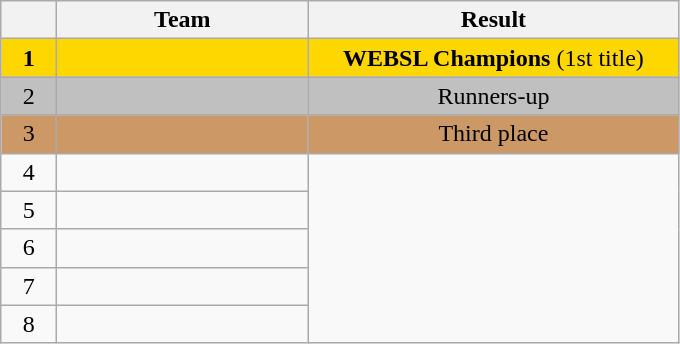<table class="wikitable" style="text-align: center; font-size: 100%;">
<tr>
<th width="30"></th>
<th width="160">Team</th>
<th width="240">Result</th>
</tr>
<tr style="background-color: gold;">
<td><strong>1</strong></td>
<td align=left><strong></strong></td>
<td><strong>WEBSL Champions</strong> (1st title)</td>
</tr>
<tr style="background-color: silver;">
<td>2</td>
<td align=left></td>
<td>Runners-up</td>
</tr>
<tr style="background-color: #C96;">
<td>3</td>
<td align=left></td>
<td>Third place</td>
</tr>
<tr>
<td>4</td>
<td align=left></td>
<td rowspan=10></td>
</tr>
<tr>
<td>5</td>
<td align=left></td>
</tr>
<tr>
<td>6</td>
<td align=left></td>
</tr>
<tr>
<td>7</td>
<td align=left></td>
</tr>
<tr>
<td>8</td>
<td align=left></td>
</tr>
</table>
